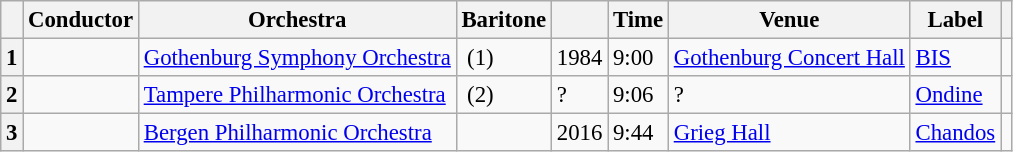<table class="wikitable" style="margin-right: 0; font-size: 95%">
<tr>
<th scope="col"></th>
<th scope="col">Conductor</th>
<th scope="col">Orchestra</th>
<th scope="col">Baritone</th>
<th scope="col"></th>
<th scope="col">Time</th>
<th scope="col">Venue</th>
<th scope="col">Label</th>
<th scope="col" class="unsortable"></th>
</tr>
<tr>
<th scope="row">1</th>
<td></td>
<td><a href='#'>Gothenburg Symphony Orchestra</a></td>
<td> (1)</td>
<td>1984</td>
<td>9:00</td>
<td><a href='#'>Gothenburg Concert Hall</a></td>
<td><a href='#'>BIS</a></td>
<td></td>
</tr>
<tr>
<th scope="row">2</th>
<td></td>
<td><a href='#'>Tampere Philharmonic Orchestra</a></td>
<td> (2)</td>
<td>?</td>
<td>9:06</td>
<td>?</td>
<td><a href='#'>Ondine</a></td>
<td></td>
</tr>
<tr>
<th scope="row">3</th>
<td></td>
<td><a href='#'>Bergen Philharmonic Orchestra</a></td>
<td></td>
<td>2016</td>
<td>9:44</td>
<td><a href='#'>Grieg Hall</a></td>
<td><a href='#'>Chandos</a></td>
<td></td>
</tr>
</table>
